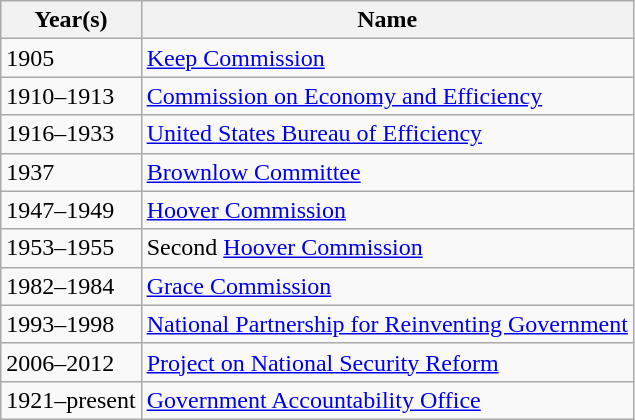<table class="wikitable sortable">
<tr>
<th>Year(s)</th>
<th>Name</th>
</tr>
<tr>
<td>1905</td>
<td><a href='#'>Keep Commission</a></td>
</tr>
<tr>
<td>1910–1913</td>
<td><a href='#'>Commission on Economy and Efficiency</a></td>
</tr>
<tr>
<td>1916–1933</td>
<td><a href='#'>United States Bureau of Efficiency</a></td>
</tr>
<tr>
<td>1937</td>
<td><a href='#'>Brownlow Committee</a></td>
</tr>
<tr>
<td>1947–1949</td>
<td><a href='#'>Hoover Commission</a></td>
</tr>
<tr>
<td>1953–1955</td>
<td>Second <a href='#'>Hoover Commission</a></td>
</tr>
<tr>
<td>1982–1984</td>
<td><a href='#'>Grace Commission</a></td>
</tr>
<tr>
<td>1993–1998</td>
<td><a href='#'>National Partnership for Reinventing Government</a></td>
</tr>
<tr>
<td>2006–2012</td>
<td><a href='#'>Project on National Security Reform</a></td>
</tr>
<tr>
<td>1921–present</td>
<td><a href='#'>Government Accountability Office</a></td>
</tr>
</table>
